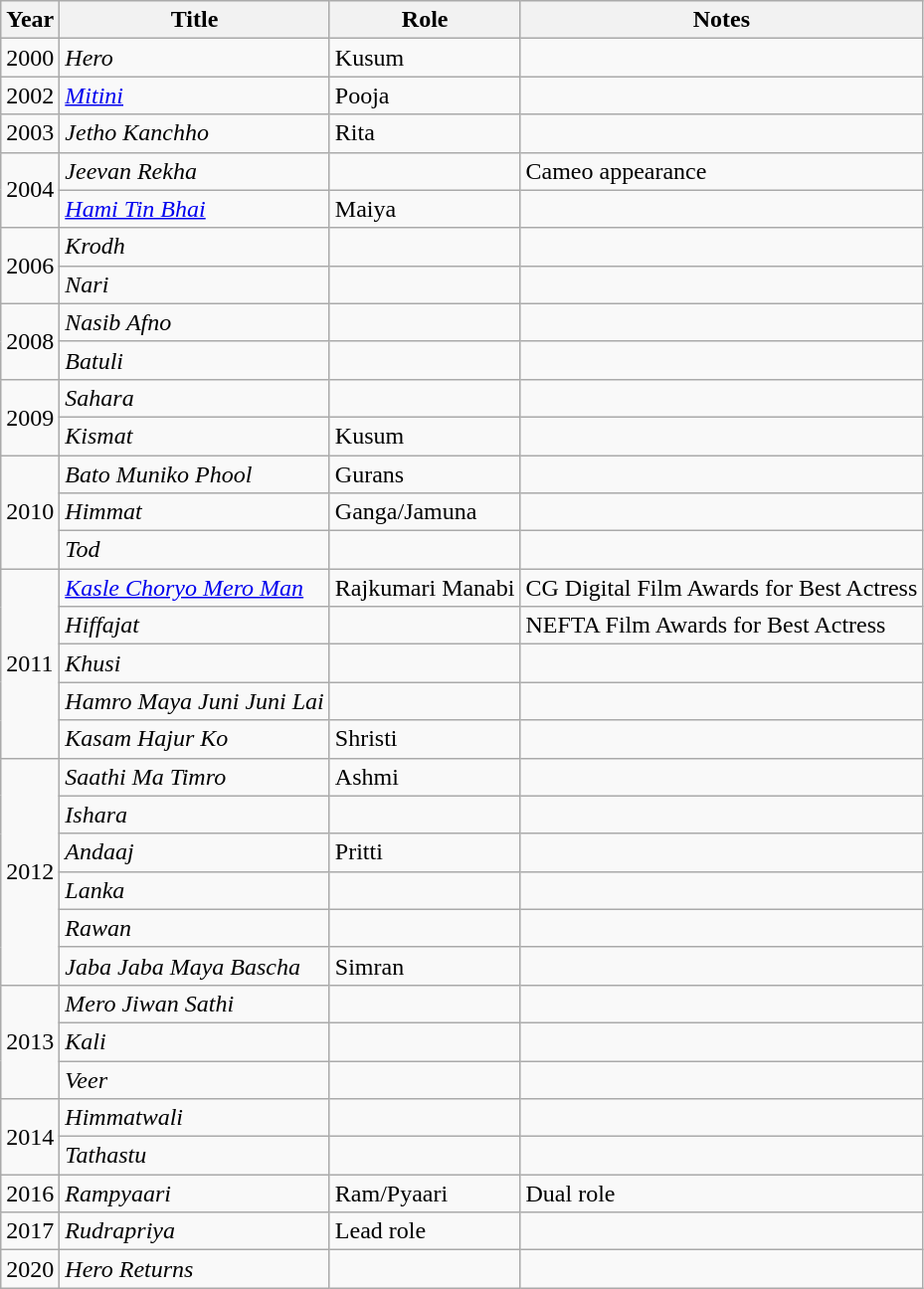<table class="wikitable">
<tr>
<th>Year</th>
<th>Title</th>
<th>Role</th>
<th>Notes</th>
</tr>
<tr>
<td>2000</td>
<td><em>Hero</em></td>
<td>Kusum</td>
<td></td>
</tr>
<tr>
<td>2002</td>
<td><em><a href='#'>Mitini</a></em></td>
<td>Pooja</td>
<td></td>
</tr>
<tr>
<td>2003</td>
<td><em>Jetho Kanchho</em></td>
<td>Rita</td>
<td></td>
</tr>
<tr>
<td rowspan="2">2004</td>
<td><em>Jeevan Rekha</em></td>
<td></td>
<td>Cameo appearance</td>
</tr>
<tr>
<td><em><a href='#'>Hami Tin Bhai</a></em></td>
<td>Maiya</td>
<td></td>
</tr>
<tr>
<td rowspan="2">2006</td>
<td><em>Krodh</em></td>
<td></td>
<td></td>
</tr>
<tr>
<td><em>Nari</em></td>
<td></td>
<td></td>
</tr>
<tr>
<td rowspan="2">2008</td>
<td><em>Nasib Afno</em></td>
<td></td>
<td></td>
</tr>
<tr>
<td><em>Batuli</em></td>
<td></td>
<td></td>
</tr>
<tr>
<td rowspan="2">2009</td>
<td><em>Sahara</em></td>
<td></td>
<td></td>
</tr>
<tr>
<td><em>Kismat</em></td>
<td>Kusum</td>
<td></td>
</tr>
<tr>
<td rowspan="3">2010</td>
<td><em>Bato Muniko Phool</em></td>
<td>Gurans</td>
<td></td>
</tr>
<tr>
<td><em>Himmat</em></td>
<td>Ganga/Jamuna</td>
<td CG Digital Awards for Best Actress></td>
</tr>
<tr>
<td><em>Tod</em></td>
<td></td>
<td></td>
</tr>
<tr>
<td rowspan="5">2011</td>
<td><em><a href='#'>Kasle Choryo Mero Man</a></em></td>
<td>Rajkumari Manabi</td>
<td>CG Digital Film Awards for Best Actress</td>
</tr>
<tr>
<td><em>Hiffajat</em></td>
<td></td>
<td>NEFTA Film Awards for Best Actress</td>
</tr>
<tr>
<td><em>Khusi</em></td>
<td></td>
<td></td>
</tr>
<tr>
<td><em>Hamro Maya Juni Juni Lai</em></td>
<td></td>
<td></td>
</tr>
<tr>
<td><em>Kasam Hajur Ko</em></td>
<td>Shristi</td>
<td></td>
</tr>
<tr>
<td rowspan="6">2012</td>
<td><em>Saathi Ma Timro</em></td>
<td>Ashmi</td>
<td></td>
</tr>
<tr>
<td><em>Ishara</em></td>
<td></td>
<td></td>
</tr>
<tr>
<td><em>Andaaj</em></td>
<td>Pritti</td>
<td></td>
</tr>
<tr>
<td><em>Lanka</em></td>
<td></td>
<td></td>
</tr>
<tr>
<td><em>Rawan</em></td>
<td></td>
<td></td>
</tr>
<tr>
<td><em>Jaba Jaba Maya Bascha</em></td>
<td>Simran</td>
<td></td>
</tr>
<tr>
<td rowspan="3">2013</td>
<td><em>Mero Jiwan Sathi</em></td>
<td></td>
<td></td>
</tr>
<tr>
<td><em>Kali</em></td>
<td></td>
<td></td>
</tr>
<tr>
<td><em>Veer</em></td>
<td></td>
<td></td>
</tr>
<tr>
<td rowspan="2">2014</td>
<td><em>Himmatwali</em></td>
<td></td>
<td></td>
</tr>
<tr>
<td><em>Tathastu</em></td>
<td></td>
<td></td>
</tr>
<tr>
<td>2016</td>
<td><em>Rampyaari</em></td>
<td>Ram/Pyaari</td>
<td>Dual role</td>
</tr>
<tr>
<td>2017</td>
<td><em>Rudrapriya</em></td>
<td Pria>Lead role</td>
<td></td>
</tr>
<tr>
<td>2020</td>
<td><em>Hero Returns</em></td>
<td></td>
<td></td>
</tr>
</table>
